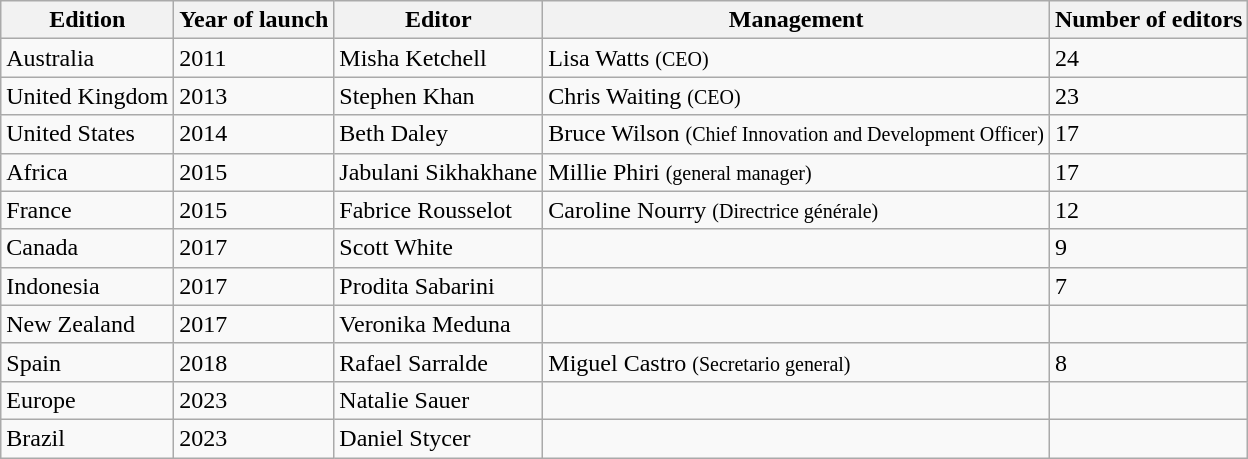<table class="wikitable sortable">
<tr>
<th>Edition</th>
<th>Year of launch</th>
<th>Editor</th>
<th>Management</th>
<th>Number of editors</th>
</tr>
<tr>
<td>Australia</td>
<td>2011</td>
<td>Misha Ketchell</td>
<td>Lisa Watts <small>(CEO)</small></td>
<td>24</td>
</tr>
<tr>
<td>United Kingdom</td>
<td>2013</td>
<td>Stephen Khan</td>
<td>Chris Waiting <small>(CEO)</small></td>
<td>23</td>
</tr>
<tr>
<td>United States</td>
<td>2014</td>
<td>Beth Daley</td>
<td>Bruce Wilson <small>(Chief Innovation and Development Officer)</small></td>
<td>17</td>
</tr>
<tr>
<td>Africa</td>
<td>2015</td>
<td>Jabulani Sikhakhane</td>
<td>Millie Phiri <small>(general manager)</small></td>
<td>17</td>
</tr>
<tr>
<td>France</td>
<td>2015</td>
<td>Fabrice Rousselot</td>
<td>Caroline Nourry <small>(Directrice générale)</small></td>
<td>12</td>
</tr>
<tr>
<td>Canada</td>
<td>2017</td>
<td>Scott White</td>
<td></td>
<td>9</td>
</tr>
<tr>
<td>Indonesia</td>
<td>2017</td>
<td>Prodita Sabarini</td>
<td></td>
<td>7</td>
</tr>
<tr>
<td>New Zealand</td>
<td>2017</td>
<td>Veronika Meduna</td>
<td></td>
<td></td>
</tr>
<tr>
<td>Spain</td>
<td>2018</td>
<td>Rafael Sarralde</td>
<td>Miguel Castro <small>(Secretario general)</small></td>
<td>8</td>
</tr>
<tr>
<td>Europe</td>
<td>2023</td>
<td>Natalie Sauer</td>
<td></td>
<td></td>
</tr>
<tr>
<td>Brazil</td>
<td>2023</td>
<td>Daniel Stycer</td>
<td></td>
<td></td>
</tr>
</table>
